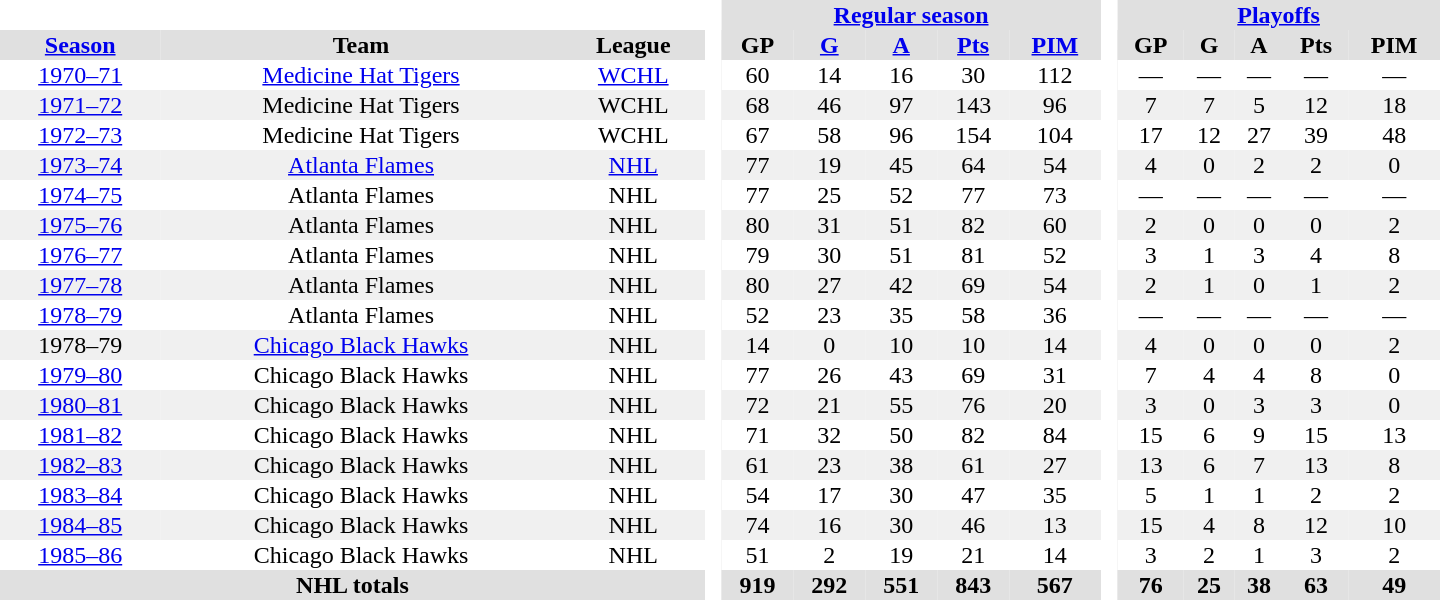<table border="0" cellpadding="1" cellspacing="0" style="text-align:center; width:60em">
<tr bgcolor="#e0e0e0">
<th colspan="3" bgcolor="#ffffff"> </th>
<th rowspan="99" bgcolor="#ffffff"> </th>
<th colspan="5"><a href='#'>Regular season</a></th>
<th rowspan="99" bgcolor="#ffffff"> </th>
<th colspan="5"><a href='#'>Playoffs</a></th>
</tr>
<tr bgcolor="#e0e0e0">
<th><a href='#'>Season</a></th>
<th>Team</th>
<th>League</th>
<th>GP</th>
<th><a href='#'>G</a></th>
<th><a href='#'>A</a></th>
<th><a href='#'>Pts</a></th>
<th><a href='#'>PIM</a></th>
<th>GP</th>
<th>G</th>
<th>A</th>
<th>Pts</th>
<th>PIM</th>
</tr>
<tr>
<td><a href='#'>1970–71</a></td>
<td><a href='#'>Medicine Hat Tigers</a></td>
<td><a href='#'>WCHL</a></td>
<td>60</td>
<td>14</td>
<td>16</td>
<td>30</td>
<td>112</td>
<td>—</td>
<td>—</td>
<td>—</td>
<td>—</td>
<td>—</td>
</tr>
<tr bgcolor="#f0f0f0">
<td><a href='#'>1971–72</a></td>
<td>Medicine Hat Tigers</td>
<td>WCHL</td>
<td>68</td>
<td>46</td>
<td>97</td>
<td>143</td>
<td>96</td>
<td>7</td>
<td>7</td>
<td>5</td>
<td>12</td>
<td>18</td>
</tr>
<tr>
<td><a href='#'>1972–73</a></td>
<td>Medicine Hat Tigers</td>
<td>WCHL</td>
<td>67</td>
<td>58</td>
<td>96</td>
<td>154</td>
<td>104</td>
<td>17</td>
<td>12</td>
<td>27</td>
<td>39</td>
<td>48</td>
</tr>
<tr bgcolor="#f0f0f0">
<td><a href='#'>1973–74</a></td>
<td><a href='#'>Atlanta Flames</a></td>
<td><a href='#'>NHL</a></td>
<td>77</td>
<td>19</td>
<td>45</td>
<td>64</td>
<td>54</td>
<td>4</td>
<td>0</td>
<td>2</td>
<td>2</td>
<td>0</td>
</tr>
<tr>
<td><a href='#'>1974–75</a></td>
<td>Atlanta Flames</td>
<td>NHL</td>
<td>77</td>
<td>25</td>
<td>52</td>
<td>77</td>
<td>73</td>
<td>—</td>
<td>—</td>
<td>—</td>
<td>—</td>
<td>—</td>
</tr>
<tr bgcolor="#f0f0f0">
<td><a href='#'>1975–76</a></td>
<td>Atlanta Flames</td>
<td>NHL</td>
<td>80</td>
<td>31</td>
<td>51</td>
<td>82</td>
<td>60</td>
<td>2</td>
<td>0</td>
<td>0</td>
<td>0</td>
<td>2</td>
</tr>
<tr>
<td><a href='#'>1976–77</a></td>
<td>Atlanta Flames</td>
<td>NHL</td>
<td>79</td>
<td>30</td>
<td>51</td>
<td>81</td>
<td>52</td>
<td>3</td>
<td>1</td>
<td>3</td>
<td>4</td>
<td>8</td>
</tr>
<tr bgcolor="#f0f0f0">
<td><a href='#'>1977–78</a></td>
<td>Atlanta Flames</td>
<td>NHL</td>
<td>80</td>
<td>27</td>
<td>42</td>
<td>69</td>
<td>54</td>
<td>2</td>
<td>1</td>
<td>0</td>
<td>1</td>
<td>2</td>
</tr>
<tr>
<td><a href='#'>1978–79</a></td>
<td>Atlanta Flames</td>
<td>NHL</td>
<td>52</td>
<td>23</td>
<td>35</td>
<td>58</td>
<td>36</td>
<td>—</td>
<td>—</td>
<td>—</td>
<td>—</td>
<td>—</td>
</tr>
<tr bgcolor="#f0f0f0">
<td>1978–79</td>
<td><a href='#'>Chicago Black Hawks</a></td>
<td>NHL</td>
<td>14</td>
<td>0</td>
<td>10</td>
<td>10</td>
<td>14</td>
<td>4</td>
<td>0</td>
<td>0</td>
<td>0</td>
<td>2</td>
</tr>
<tr>
<td><a href='#'>1979–80</a></td>
<td>Chicago Black Hawks</td>
<td>NHL</td>
<td>77</td>
<td>26</td>
<td>43</td>
<td>69</td>
<td>31</td>
<td>7</td>
<td>4</td>
<td>4</td>
<td>8</td>
<td>0</td>
</tr>
<tr bgcolor="#f0f0f0">
<td><a href='#'>1980–81</a></td>
<td>Chicago Black Hawks</td>
<td>NHL</td>
<td>72</td>
<td>21</td>
<td>55</td>
<td>76</td>
<td>20</td>
<td>3</td>
<td>0</td>
<td>3</td>
<td>3</td>
<td>0</td>
</tr>
<tr>
<td><a href='#'>1981–82</a></td>
<td>Chicago Black Hawks</td>
<td>NHL</td>
<td>71</td>
<td>32</td>
<td>50</td>
<td>82</td>
<td>84</td>
<td>15</td>
<td>6</td>
<td>9</td>
<td>15</td>
<td>13</td>
</tr>
<tr bgcolor="#f0f0f0">
<td><a href='#'>1982–83</a></td>
<td>Chicago Black Hawks</td>
<td>NHL</td>
<td>61</td>
<td>23</td>
<td>38</td>
<td>61</td>
<td>27</td>
<td>13</td>
<td>6</td>
<td>7</td>
<td>13</td>
<td>8</td>
</tr>
<tr>
<td><a href='#'>1983–84</a></td>
<td>Chicago Black Hawks</td>
<td>NHL</td>
<td>54</td>
<td>17</td>
<td>30</td>
<td>47</td>
<td>35</td>
<td>5</td>
<td>1</td>
<td>1</td>
<td>2</td>
<td>2</td>
</tr>
<tr bgcolor="#f0f0f0">
<td><a href='#'>1984–85</a></td>
<td>Chicago Black Hawks</td>
<td>NHL</td>
<td>74</td>
<td>16</td>
<td>30</td>
<td>46</td>
<td>13</td>
<td>15</td>
<td>4</td>
<td>8</td>
<td>12</td>
<td>10</td>
</tr>
<tr>
<td><a href='#'>1985–86</a></td>
<td>Chicago Black Hawks</td>
<td>NHL</td>
<td>51</td>
<td>2</td>
<td>19</td>
<td>21</td>
<td>14</td>
<td>3</td>
<td>2</td>
<td>1</td>
<td>3</td>
<td>2</td>
</tr>
<tr bgcolor="#e0e0e0">
<th colspan=3>NHL totals</th>
<th>919</th>
<th>292</th>
<th>551</th>
<th>843</th>
<th>567</th>
<th>76</th>
<th>25</th>
<th>38</th>
<th>63</th>
<th>49</th>
</tr>
</table>
